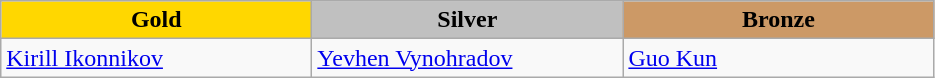<table class="wikitable" style="text-align:left">
<tr align="center">
<td width=200 bgcolor=gold><strong>Gold</strong></td>
<td width=200 bgcolor=silver><strong>Silver</strong></td>
<td width=200 bgcolor=CC9966><strong>Bronze</strong></td>
</tr>
<tr>
<td><a href='#'>Kirill Ikonnikov</a><br><em></em></td>
<td><a href='#'>Yevhen Vynohradov</a><br><em></em></td>
<td><a href='#'>Guo Kun</a><br><em></em></td>
</tr>
</table>
